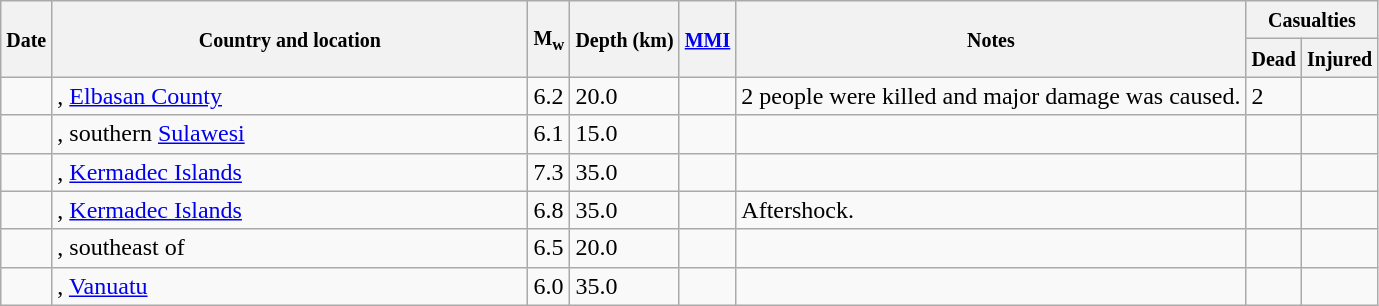<table class="wikitable sortable sort-under" style="border:1px black; margin-left:1em;">
<tr>
<th rowspan="2"><small>Date</small></th>
<th rowspan="2" style="width: 310px"><small>Country and location</small></th>
<th rowspan="2"><small>M<sub>w</sub></small></th>
<th rowspan="2"><small>Depth (km)</small></th>
<th rowspan="2"><small><a href='#'>MMI</a></small></th>
<th rowspan="2" class="unsortable"><small>Notes</small></th>
<th colspan="2"><small>Casualties</small></th>
</tr>
<tr>
<th><small>Dead</small></th>
<th><small>Injured</small></th>
</tr>
<tr>
<td></td>
<td>, <a href='#'>Elbasan County</a></td>
<td>6.2</td>
<td>20.0</td>
<td></td>
<td>2 people were killed and major damage was caused.</td>
<td>2</td>
<td></td>
</tr>
<tr>
<td></td>
<td>, southern <a href='#'>Sulawesi</a></td>
<td>6.1</td>
<td>15.0</td>
<td></td>
<td></td>
<td></td>
<td></td>
</tr>
<tr>
<td></td>
<td>, <a href='#'>Kermadec Islands</a></td>
<td>7.3</td>
<td>35.0</td>
<td></td>
<td></td>
<td></td>
<td></td>
</tr>
<tr>
<td></td>
<td>, <a href='#'>Kermadec Islands</a></td>
<td>6.8</td>
<td>35.0</td>
<td></td>
<td>Aftershock.</td>
<td></td>
<td></td>
</tr>
<tr>
<td></td>
<td>, southeast of</td>
<td>6.5</td>
<td>20.0</td>
<td></td>
<td></td>
<td></td>
<td></td>
</tr>
<tr>
<td></td>
<td>, <a href='#'>Vanuatu</a></td>
<td>6.0</td>
<td>35.0</td>
<td></td>
<td></td>
<td></td>
<td></td>
</tr>
</table>
